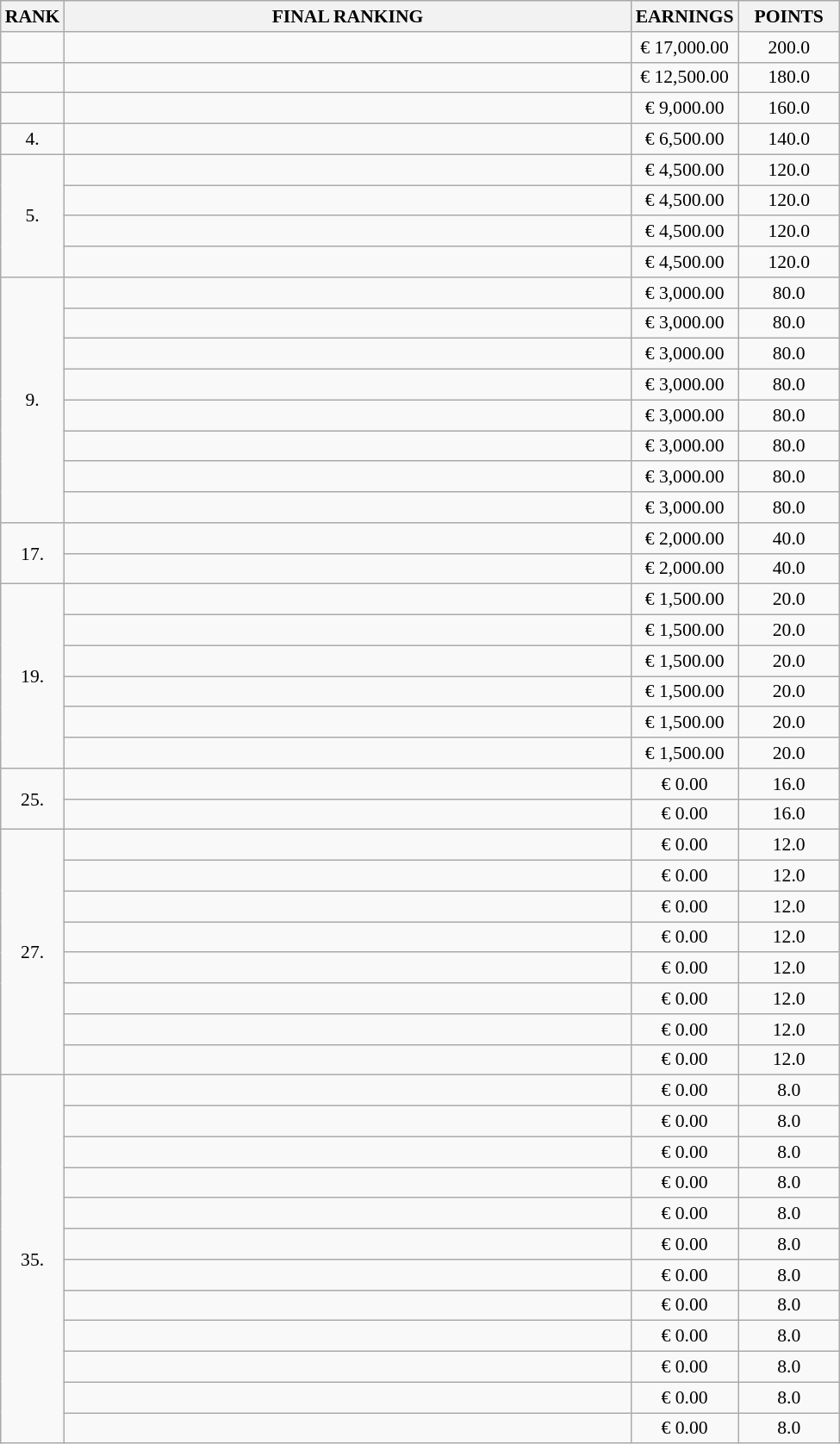<table class="wikitable" style="border-collapse: collapse; font-size: 90%;">
<tr>
<th>RANK</th>
<th style="width: 30em">FINAL RANKING</th>
<th style="width: 5em">EARNINGS</th>
<th style="width: 5em">POINTS</th>
</tr>
<tr>
<td align="center"></td>
<td></td>
<td align="center">€ 17,000.00</td>
<td align="center">200.0</td>
</tr>
<tr>
<td align="center"></td>
<td></td>
<td align="center">€ 12,500.00</td>
<td align="center">180.0</td>
</tr>
<tr>
<td align="center"></td>
<td></td>
<td align="center">€ 9,000.00</td>
<td align="center">160.0</td>
</tr>
<tr>
<td align="center">4.</td>
<td></td>
<td align="center">€ 6,500.00</td>
<td align="center">140.0</td>
</tr>
<tr>
<td rowspan=4 align="center">5.</td>
<td></td>
<td align="center">€ 4,500.00</td>
<td align="center">120.0</td>
</tr>
<tr>
<td></td>
<td align="center">€ 4,500.00</td>
<td align="center">120.0</td>
</tr>
<tr>
<td></td>
<td align="center">€ 4,500.00</td>
<td align="center">120.0</td>
</tr>
<tr>
<td></td>
<td align="center">€ 4,500.00</td>
<td align="center">120.0</td>
</tr>
<tr>
<td rowspan=8 align="center">9.</td>
<td></td>
<td align="center">€ 3,000.00</td>
<td align="center">80.0</td>
</tr>
<tr>
<td></td>
<td align="center">€ 3,000.00</td>
<td align="center">80.0</td>
</tr>
<tr>
<td></td>
<td align="center">€ 3,000.00</td>
<td align="center">80.0</td>
</tr>
<tr>
<td></td>
<td align="center">€ 3,000.00</td>
<td align="center">80.0</td>
</tr>
<tr>
<td></td>
<td align="center">€ 3,000.00</td>
<td align="center">80.0</td>
</tr>
<tr>
<td></td>
<td align="center">€ 3,000.00</td>
<td align="center">80.0</td>
</tr>
<tr>
<td></td>
<td align="center">€ 3,000.00</td>
<td align="center">80.0</td>
</tr>
<tr>
<td></td>
<td align="center">€ 3,000.00</td>
<td align="center">80.0</td>
</tr>
<tr>
<td rowspan=2 align="center">17.</td>
<td></td>
<td align="center">€ 2,000.00</td>
<td align="center">40.0</td>
</tr>
<tr>
<td></td>
<td align="center">€ 2,000.00</td>
<td align="center">40.0</td>
</tr>
<tr>
<td rowspan=6 align="center">19.</td>
<td></td>
<td align="center">€ 1,500.00</td>
<td align="center">20.0</td>
</tr>
<tr>
<td></td>
<td align="center">€ 1,500.00</td>
<td align="center">20.0</td>
</tr>
<tr>
<td></td>
<td align="center">€ 1,500.00</td>
<td align="center">20.0</td>
</tr>
<tr>
<td></td>
<td align="center">€ 1,500.00</td>
<td align="center">20.0</td>
</tr>
<tr>
<td></td>
<td align="center">€ 1,500.00</td>
<td align="center">20.0</td>
</tr>
<tr>
<td></td>
<td align="center">€ 1,500.00</td>
<td align="center">20.0</td>
</tr>
<tr>
<td rowspan=2 align="center">25.</td>
<td></td>
<td align="center">€ 0.00</td>
<td align="center">16.0</td>
</tr>
<tr>
<td></td>
<td align="center">€ 0.00</td>
<td align="center">16.0</td>
</tr>
<tr>
<td rowspan=8 align="center">27.</td>
<td></td>
<td align="center">€ 0.00</td>
<td align="center">12.0</td>
</tr>
<tr>
<td></td>
<td align="center">€ 0.00</td>
<td align="center">12.0</td>
</tr>
<tr>
<td></td>
<td align="center">€ 0.00</td>
<td align="center">12.0</td>
</tr>
<tr>
<td></td>
<td align="center">€ 0.00</td>
<td align="center">12.0</td>
</tr>
<tr>
<td></td>
<td align="center">€ 0.00</td>
<td align="center">12.0</td>
</tr>
<tr>
<td></td>
<td align="center">€ 0.00</td>
<td align="center">12.0</td>
</tr>
<tr>
<td></td>
<td align="center">€ 0.00</td>
<td align="center">12.0</td>
</tr>
<tr>
<td></td>
<td align="center">€ 0.00</td>
<td align="center">12.0</td>
</tr>
<tr>
<td rowspan=12 align="center">35.</td>
<td></td>
<td align="center">€ 0.00</td>
<td align="center">8.0</td>
</tr>
<tr>
<td></td>
<td align="center">€ 0.00</td>
<td align="center">8.0</td>
</tr>
<tr>
<td></td>
<td align="center">€ 0.00</td>
<td align="center">8.0</td>
</tr>
<tr>
<td></td>
<td align="center">€ 0.00</td>
<td align="center">8.0</td>
</tr>
<tr>
<td></td>
<td align="center">€ 0.00</td>
<td align="center">8.0</td>
</tr>
<tr>
<td></td>
<td align="center">€ 0.00</td>
<td align="center">8.0</td>
</tr>
<tr>
<td></td>
<td align="center">€ 0.00</td>
<td align="center">8.0</td>
</tr>
<tr>
<td></td>
<td align="center">€ 0.00</td>
<td align="center">8.0</td>
</tr>
<tr>
<td></td>
<td align="center">€ 0.00</td>
<td align="center">8.0</td>
</tr>
<tr>
<td></td>
<td align="center">€ 0.00</td>
<td align="center">8.0</td>
</tr>
<tr>
<td></td>
<td align="center">€ 0.00</td>
<td align="center">8.0</td>
</tr>
<tr>
<td></td>
<td align="center">€ 0.00</td>
<td align="center">8.0</td>
</tr>
</table>
